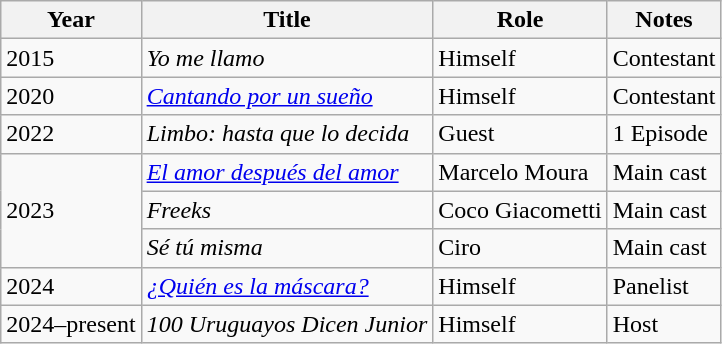<table class="wikitable sortable">
<tr>
<th>Year</th>
<th>Title</th>
<th>Role</th>
<th class="unsortable">Notes</th>
</tr>
<tr>
<td>2015</td>
<td><em>Yo me llamo</em></td>
<td>Himself</td>
<td>Contestant</td>
</tr>
<tr>
<td>2020</td>
<td><em><a href='#'>Cantando por un sueño</a></em></td>
<td>Himself</td>
<td>Contestant</td>
</tr>
<tr>
<td>2022</td>
<td><em>Limbo: hasta que lo decida</em></td>
<td>Guest</td>
<td>1 Episode</td>
</tr>
<tr>
<td rowspan="3">2023</td>
<td><em><a href='#'>El amor después del amor</a></em></td>
<td>Marcelo Moura</td>
<td>Main cast</td>
</tr>
<tr>
<td><em>Freeks</em></td>
<td>Coco Giacometti</td>
<td>Main cast</td>
</tr>
<tr>
<td><em>Sé tú misma</em></td>
<td>Ciro</td>
<td>Main cast</td>
</tr>
<tr>
<td>2024</td>
<td><a href='#'><em>¿Quién es la máscara?</em></a></td>
<td>Himself</td>
<td>Panelist</td>
</tr>
<tr>
<td>2024–present</td>
<td><em>100 Uruguayos Dicen Junior</em></td>
<td>Himself</td>
<td>Host</td>
</tr>
</table>
